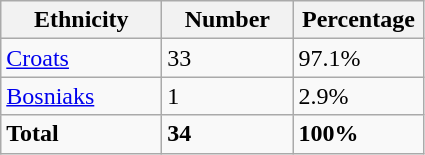<table class="wikitable">
<tr>
<th width="100px">Ethnicity</th>
<th width="80px">Number</th>
<th width="80px">Percentage</th>
</tr>
<tr>
<td><a href='#'>Croats</a></td>
<td>33</td>
<td>97.1%</td>
</tr>
<tr>
<td><a href='#'>Bosniaks</a></td>
<td>1</td>
<td>2.9%</td>
</tr>
<tr>
<td><strong>Total</strong></td>
<td><strong>34</strong></td>
<td><strong>100%</strong></td>
</tr>
</table>
